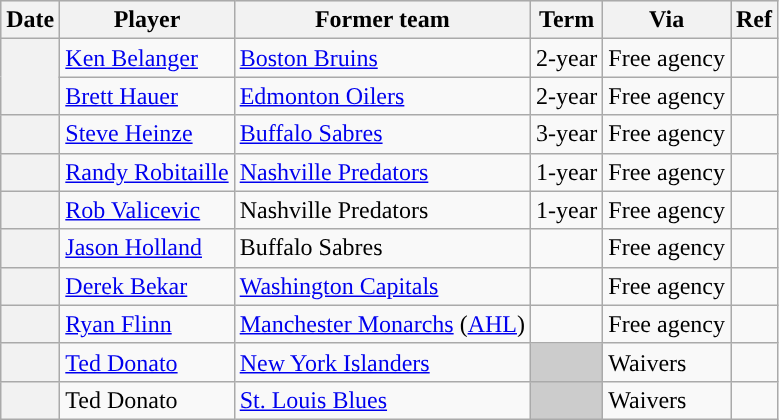<table class="wikitable plainrowheaders">
<tr style="background:#ddd; text-align:center;">
<th>Date</th>
<th>Player</th>
<th>Former team</th>
<th>Term</th>
<th>Via</th>
<th>Ref</th>
</tr>
<tr>
<th scope="row" rowspan=2></th>
<td><a href='#'>Ken Belanger</a></td>
<td><a href='#'>Boston Bruins</a></td>
<td>2-year</td>
<td>Free agency</td>
<td></td>
</tr>
<tr>
<td><a href='#'>Brett Hauer</a></td>
<td><a href='#'>Edmonton Oilers</a></td>
<td>2-year</td>
<td>Free agency</td>
<td></td>
</tr>
<tr>
<th scope="row"></th>
<td><a href='#'>Steve Heinze</a></td>
<td><a href='#'>Buffalo Sabres</a></td>
<td>3-year</td>
<td>Free agency</td>
<td></td>
</tr>
<tr>
<th scope="row"></th>
<td><a href='#'>Randy Robitaille</a></td>
<td><a href='#'>Nashville Predators</a></td>
<td>1-year</td>
<td>Free agency</td>
<td></td>
</tr>
<tr>
<th scope="row"></th>
<td><a href='#'>Rob Valicevic</a></td>
<td>Nashville Predators</td>
<td>1-year</td>
<td>Free agency</td>
<td></td>
</tr>
<tr>
<th scope="row"></th>
<td><a href='#'>Jason Holland</a></td>
<td>Buffalo Sabres</td>
<td></td>
<td>Free agency</td>
<td></td>
</tr>
<tr>
<th scope="row"></th>
<td><a href='#'>Derek Bekar</a></td>
<td><a href='#'>Washington Capitals</a></td>
<td></td>
<td>Free agency</td>
<td></td>
</tr>
<tr>
<th scope="row"></th>
<td><a href='#'>Ryan Flinn</a></td>
<td><a href='#'>Manchester Monarchs</a> (<a href='#'>AHL</a>)</td>
<td></td>
<td>Free agency</td>
<td></td>
</tr>
<tr>
<th scope="row"></th>
<td><a href='#'>Ted Donato</a></td>
<td><a href='#'>New York Islanders</a></td>
<td style="background:#ccc"></td>
<td>Waivers</td>
<td></td>
</tr>
<tr>
<th scope="row"></th>
<td>Ted Donato</td>
<td><a href='#'>St. Louis Blues</a></td>
<td style="background:#ccc"></td>
<td>Waivers</td>
<td></td>
</tr>
</table>
